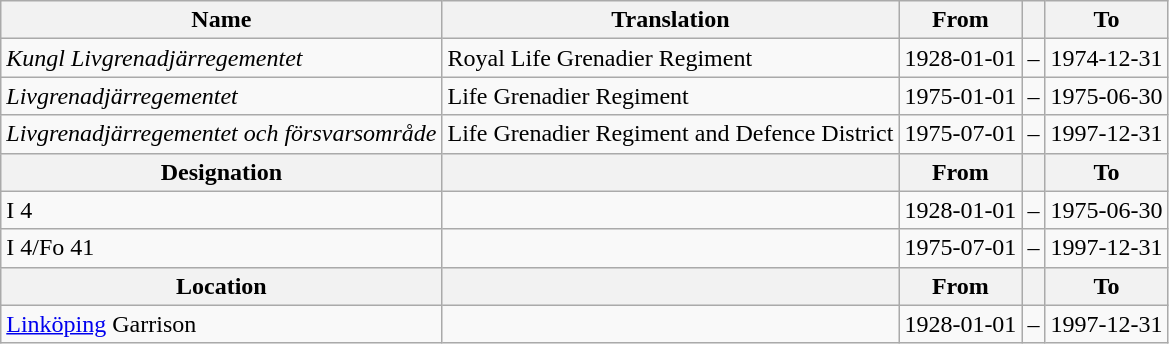<table class="wikitable">
<tr>
<th style="font-weight:bold;">Name</th>
<th style="font-weight:bold;">Translation</th>
<th style="text-align: center; font-weight:bold;">From</th>
<th></th>
<th style="text-align: center; font-weight:bold;">To</th>
</tr>
<tr>
<td style="font-style:italic;">Kungl Livgrenadjärregementet</td>
<td>Royal Life Grenadier Regiment</td>
<td>1928-01-01</td>
<td>–</td>
<td>1974-12-31</td>
</tr>
<tr>
<td style="font-style:italic;">Livgrenadjärregementet</td>
<td>Life Grenadier Regiment</td>
<td>1975-01-01</td>
<td>–</td>
<td>1975-06-30</td>
</tr>
<tr>
<td style="font-style:italic;">Livgrenadjärregementet och försvarsområde</td>
<td>Life Grenadier Regiment and Defence District</td>
<td>1975-07-01</td>
<td>–</td>
<td>1997-12-31</td>
</tr>
<tr>
<th style="font-weight:bold;">Designation</th>
<th style="font-weight:bold;"></th>
<th style="text-align: center; font-weight:bold;">From</th>
<th></th>
<th style="text-align: center; font-weight:bold;">To</th>
</tr>
<tr>
<td>I 4</td>
<td></td>
<td style="text-align: center;">1928-01-01</td>
<td style="text-align: center;">–</td>
<td style="text-align: center;">1975-06-30</td>
</tr>
<tr>
<td>I 4/Fo 41</td>
<td></td>
<td style="text-align: center;">1975-07-01</td>
<td style="text-align: center;">–</td>
<td style="text-align: center;">1997-12-31</td>
</tr>
<tr>
<th style="font-weight:bold;">Location</th>
<th style="font-weight:bold;"></th>
<th style="text-align: center; font-weight:bold;">From</th>
<th></th>
<th style="text-align: center; font-weight:bold;">To</th>
</tr>
<tr>
<td><a href='#'>Linköping</a> Garrison</td>
<td></td>
<td style="text-align: center;">1928-01-01</td>
<td style="text-align: center;">–</td>
<td style="text-align: center;">1997-12-31</td>
</tr>
</table>
